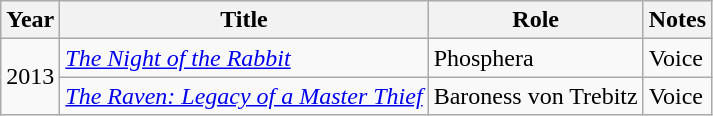<table class="wikitable sortable">
<tr>
<th>Year</th>
<th>Title</th>
<th>Role</th>
<th>Notes</th>
</tr>
<tr>
<td rowspan="2">2013</td>
<td><em><a href='#'>The Night of the Rabbit</a></em></td>
<td>Phosphera</td>
<td>Voice</td>
</tr>
<tr>
<td><em><a href='#'>The Raven: Legacy of a Master Thief</a></em></td>
<td>Baroness von Trebitz</td>
<td>Voice</td>
</tr>
</table>
